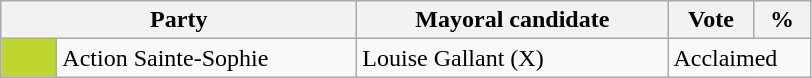<table class="wikitable">
<tr>
<th bgcolor="#DDDDFF" width="230px" colspan="2">Party</th>
<th bgcolor="#DDDDFF" width="200px">Mayoral candidate</th>
<th bgcolor="#DDDDFF" width="50px">Vote</th>
<th bgcolor="#DDDDFF" width="30px">%</th>
</tr>
<tr>
<td bgcolor=#BFD630 width="30px"> </td>
<td>Action Sainte-Sophie</td>
<td>Louise Gallant (X)</td>
<td colspan="2">Acclaimed</td>
</tr>
</table>
